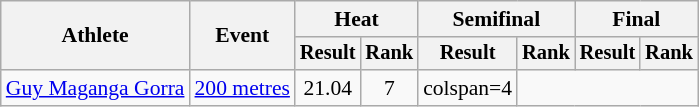<table class="wikitable" style="font-size:90%">
<tr>
<th rowspan="2">Athlete</th>
<th rowspan="2">Event</th>
<th colspan="2">Heat</th>
<th colspan="2">Semifinal</th>
<th colspan="2">Final</th>
</tr>
<tr style="font-size:95%">
<th>Result</th>
<th>Rank</th>
<th>Result</th>
<th>Rank</th>
<th>Result</th>
<th>Rank</th>
</tr>
<tr align=center>
<td align=left><a href='#'>Guy Maganga Gorra</a></td>
<td align=left><a href='#'>200 metres</a></td>
<td>21.04</td>
<td>7</td>
<td>colspan=4 </td>
</tr>
</table>
